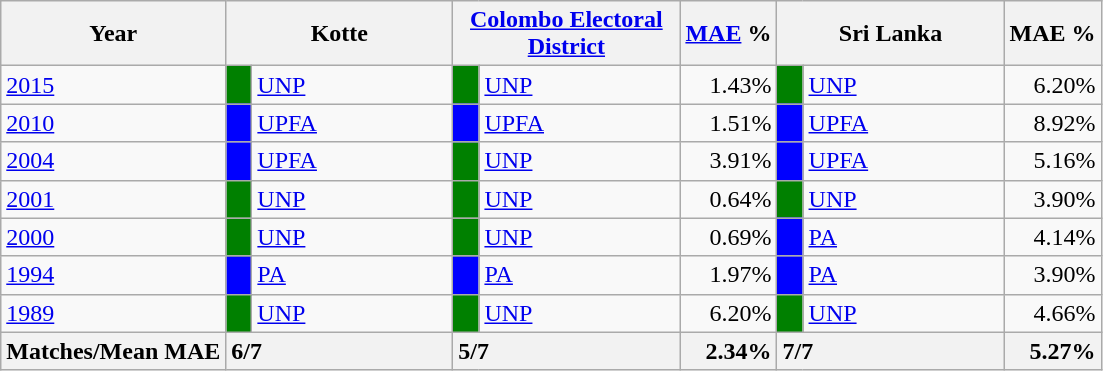<table class="wikitable">
<tr>
<th>Year</th>
<th colspan="2" width="144px">Kotte</th>
<th colspan="2" width="144px"><a href='#'>Colombo Electoral District</a></th>
<th><a href='#'>MAE</a> %</th>
<th colspan="2" width="144px">Sri Lanka</th>
<th>MAE %</th>
</tr>
<tr>
<td><a href='#'>2015</a></td>
<td style="background-color:green;" width="10px"></td>
<td style="text-align:left;"><a href='#'>UNP</a></td>
<td style="background-color:green;" width="10px"></td>
<td style="text-align:left;"><a href='#'>UNP</a></td>
<td style="text-align:right;">1.43%</td>
<td style="background-color:green;" width="10px"></td>
<td style="text-align:left;"><a href='#'>UNP</a></td>
<td style="text-align:right;">6.20%</td>
</tr>
<tr>
<td><a href='#'>2010</a></td>
<td style="background-color:blue;" width="10px"></td>
<td style="text-align:left;"><a href='#'>UPFA</a></td>
<td style="background-color:blue;" width="10px"></td>
<td style="text-align:left;"><a href='#'>UPFA</a></td>
<td style="text-align:right;">1.51%</td>
<td style="background-color:blue;" width="10px"></td>
<td style="text-align:left;"><a href='#'>UPFA</a></td>
<td style="text-align:right;">8.92%</td>
</tr>
<tr>
<td><a href='#'>2004</a></td>
<td style="background-color:blue;" width="10px"></td>
<td style="text-align:left;"><a href='#'>UPFA</a></td>
<td style="background-color:green;" width="10px"></td>
<td style="text-align:left;"><a href='#'>UNP</a></td>
<td style="text-align:right;">3.91%</td>
<td style="background-color:blue;" width="10px"></td>
<td style="text-align:left;"><a href='#'>UPFA</a></td>
<td style="text-align:right;">5.16%</td>
</tr>
<tr>
<td><a href='#'>2001</a></td>
<td style="background-color:green;" width="10px"></td>
<td style="text-align:left;"><a href='#'>UNP</a></td>
<td style="background-color:green;" width="10px"></td>
<td style="text-align:left;"><a href='#'>UNP</a></td>
<td style="text-align:right;">0.64%</td>
<td style="background-color:green;" width="10px"></td>
<td style="text-align:left;"><a href='#'>UNP</a></td>
<td style="text-align:right;">3.90%</td>
</tr>
<tr>
<td><a href='#'>2000</a></td>
<td style="background-color:green;" width="10px"></td>
<td style="text-align:left;"><a href='#'>UNP</a></td>
<td style="background-color:green;" width="10px"></td>
<td style="text-align:left;"><a href='#'>UNP</a></td>
<td style="text-align:right;">0.69%</td>
<td style="background-color:blue;" width="10px"></td>
<td style="text-align:left;"><a href='#'>PA</a></td>
<td style="text-align:right;">4.14%</td>
</tr>
<tr>
<td><a href='#'>1994</a></td>
<td style="background-color:blue;" width="10px"></td>
<td style="text-align:left;"><a href='#'>PA</a></td>
<td style="background-color:blue;" width="10px"></td>
<td style="text-align:left;"><a href='#'>PA</a></td>
<td style="text-align:right;">1.97%</td>
<td style="background-color:blue;" width="10px"></td>
<td style="text-align:left;"><a href='#'>PA</a></td>
<td style="text-align:right;">3.90%</td>
</tr>
<tr>
<td><a href='#'>1989</a></td>
<td style="background-color:green;" width="10px"></td>
<td style="text-align:left;"><a href='#'>UNP</a></td>
<td style="background-color:green;" width="10px"></td>
<td style="text-align:left;"><a href='#'>UNP</a></td>
<td style="text-align:right;">6.20%</td>
<td style="background-color:green;" width="10px"></td>
<td style="text-align:left;"><a href='#'>UNP</a></td>
<td style="text-align:right;">4.66%</td>
</tr>
<tr>
<th>Matches/Mean MAE</th>
<th style="text-align:left;"colspan="2" width="144px">6/7</th>
<th style="text-align:left;"colspan="2" width="144px">5/7</th>
<th style="text-align:right;">2.34%</th>
<th style="text-align:left;"colspan="2" width="144px">7/7</th>
<th style="text-align:right;">5.27%</th>
</tr>
</table>
